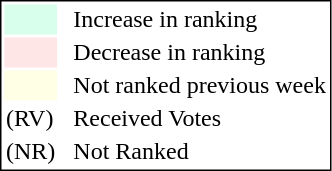<table style="border:1px solid black;">
<tr>
<td style="background:#D8FFEB; width:20px;"></td>
<td> </td>
<td>Increase in ranking</td>
</tr>
<tr>
<td style="background:#FFE6E6; width:20px;"></td>
<td> </td>
<td>Decrease in ranking</td>
</tr>
<tr>
<td style="background:#FFFFE6; width:20px;"></td>
<td> </td>
<td>Not ranked previous week</td>
</tr>
<tr>
<td>(RV)</td>
<td> </td>
<td>Received Votes</td>
</tr>
<tr>
<td>(NR)</td>
<td> </td>
<td>Not Ranked</td>
</tr>
</table>
